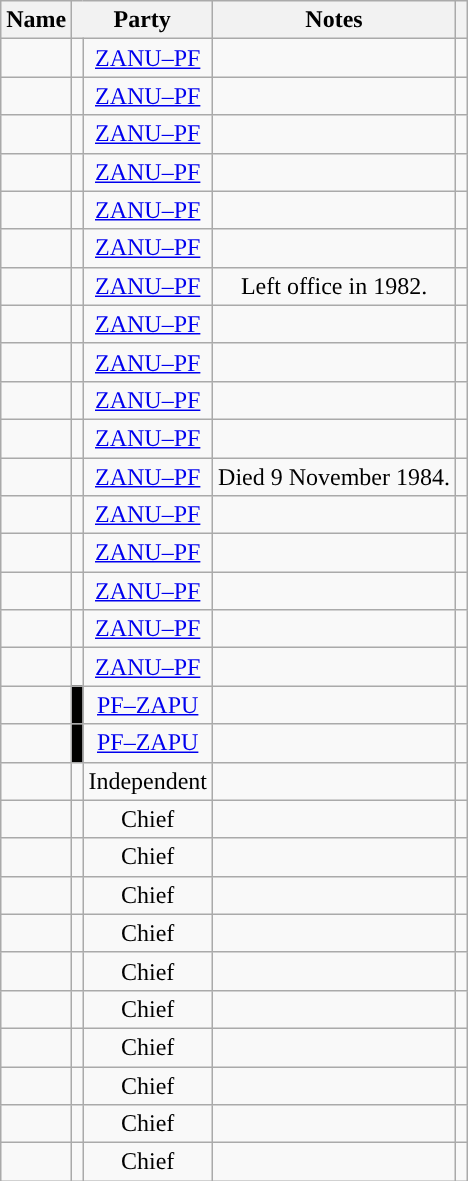<table class="wikitable sortable" style="text-align:center">
<tr>
<th>Name</th>
<th colspan="2">Party</th>
<th>Notes</th>
<th></th>
</tr>
<tr>
<td></td>
<td style="background-color: "></td>
<td><a href='#'>ZANU–PF</a></td>
<td></td>
<td><em></em></td>
</tr>
<tr>
<td></td>
<td style="background-color: "></td>
<td><a href='#'>ZANU–PF</a></td>
<td></td>
<td><em></em></td>
</tr>
<tr>
<td></td>
<td style="background-color: "></td>
<td><a href='#'>ZANU–PF</a></td>
<td></td>
<td><em></em></td>
</tr>
<tr>
<td></td>
<td style="background-color: "></td>
<td><a href='#'>ZANU–PF</a></td>
<td></td>
<td><em></em></td>
</tr>
<tr>
<td></td>
<td style="background-color: "></td>
<td><a href='#'>ZANU–PF</a></td>
<td></td>
<td><em></em></td>
</tr>
<tr>
<td></td>
<td style="background-color: "></td>
<td><a href='#'>ZANU–PF</a></td>
<td></td>
<td><em></em></td>
</tr>
<tr>
<td></td>
<td style="background-color: "></td>
<td><a href='#'>ZANU–PF</a></td>
<td>Left office in 1982.</td>
<td><em></em></td>
</tr>
<tr>
<td></td>
<td style="background-color: "></td>
<td><a href='#'>ZANU–PF</a></td>
<td></td>
<td><em></em></td>
</tr>
<tr>
<td></td>
<td style="background-color: "></td>
<td><a href='#'>ZANU–PF</a></td>
<td></td>
<td><em></em></td>
</tr>
<tr>
<td></td>
<td style="background-color: "></td>
<td><a href='#'>ZANU–PF</a></td>
<td></td>
<td><em></em></td>
</tr>
<tr>
<td></td>
<td style="background-color: "></td>
<td><a href='#'>ZANU–PF</a></td>
<td></td>
<td><em></em></td>
</tr>
<tr>
<td></td>
<td style="background-color: "></td>
<td><a href='#'>ZANU–PF</a></td>
<td>Died 9 November 1984.</td>
<td><em></em></td>
</tr>
<tr>
<td></td>
<td style="background-color: "></td>
<td><a href='#'>ZANU–PF</a></td>
<td></td>
<td><em></em></td>
</tr>
<tr>
<td></td>
<td style="background-color: "></td>
<td><a href='#'>ZANU–PF</a></td>
<td></td>
<td><em></em></td>
</tr>
<tr>
<td></td>
<td style="background-color: "></td>
<td><a href='#'>ZANU–PF</a></td>
<td></td>
<td><em></em></td>
</tr>
<tr>
<td></td>
<td style="background-color: "></td>
<td><a href='#'>ZANU–PF</a></td>
<td></td>
<td><em></em></td>
</tr>
<tr>
<td></td>
<td style="background-color: "></td>
<td><a href='#'>ZANU–PF</a></td>
<td></td>
<td><em></em></td>
</tr>
<tr>
<td></td>
<td style="background:#010100;"></td>
<td><a href='#'>PF–ZAPU</a></td>
<td></td>
<td><em></em></td>
</tr>
<tr>
<td></td>
<td style="background:#010100;"></td>
<td><a href='#'>PF–ZAPU</a></td>
<td></td>
<td><em></em></td>
</tr>
<tr>
<td></td>
<td style="background:"></td>
<td>Independent</td>
<td></td>
<td><em></em></td>
</tr>
<tr>
<td></td>
<td style="background-color: "></td>
<td>Chief</td>
<td></td>
<td><em></em></td>
</tr>
<tr>
<td></td>
<td style="background-color: "></td>
<td>Chief</td>
<td></td>
<td><em></em></td>
</tr>
<tr>
<td></td>
<td style="background-color: "></td>
<td>Chief</td>
<td></td>
<td><em></em></td>
</tr>
<tr>
<td></td>
<td style="background-color: "></td>
<td>Chief</td>
<td></td>
<td><em></em></td>
</tr>
<tr>
<td></td>
<td style="background-color: "></td>
<td>Chief</td>
<td></td>
<td><em></em></td>
</tr>
<tr>
<td></td>
<td style="background-color: "></td>
<td>Chief</td>
<td></td>
<td><em></em></td>
</tr>
<tr>
<td></td>
<td style="background-color: "></td>
<td>Chief</td>
<td></td>
<td><em></em></td>
</tr>
<tr>
<td></td>
<td style="background-color: "></td>
<td>Chief</td>
<td></td>
<td><em></em></td>
</tr>
<tr>
<td></td>
<td style="background-color: "></td>
<td>Chief</td>
<td></td>
<td><em></em></td>
</tr>
<tr>
<td></td>
<td style="background-color: "></td>
<td>Chief</td>
<td></td>
<td><em></em></td>
</tr>
</table>
